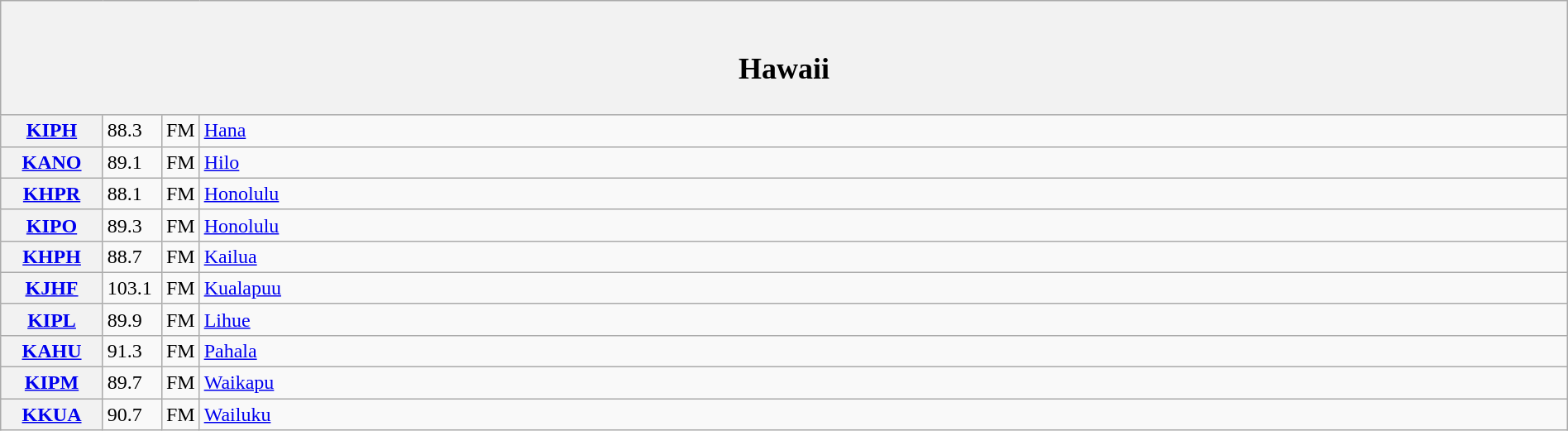<table class="wikitable mw-collapsible" style="width:100%">
<tr>
<th scope="col" colspan="4"><br><h2>Hawaii</h2></th>
</tr>
<tr>
<th scope="row" style="width: 75px;"><a href='#'>KIPH</a></th>
<td style="width: 40px;">88.3</td>
<td style="width: 21px;">FM</td>
<td><a href='#'>Hana</a></td>
</tr>
<tr>
<th scope="row"><a href='#'>KANO</a></th>
<td>89.1</td>
<td>FM</td>
<td><a href='#'>Hilo</a></td>
</tr>
<tr>
<th scope="row"><a href='#'>KHPR</a></th>
<td>88.1</td>
<td>FM</td>
<td><a href='#'>Honolulu</a></td>
</tr>
<tr>
<th scope="row"><a href='#'>KIPO</a></th>
<td>89.3</td>
<td>FM</td>
<td><a href='#'>Honolulu</a></td>
</tr>
<tr>
<th scope="row"><a href='#'>KHPH</a></th>
<td>88.7</td>
<td>FM</td>
<td><a href='#'>Kailua</a></td>
</tr>
<tr>
<th scope="row"><a href='#'>KJHF</a></th>
<td>103.1</td>
<td>FM</td>
<td><a href='#'>Kualapuu</a></td>
</tr>
<tr>
<th scope="row"><a href='#'>KIPL</a></th>
<td>89.9</td>
<td>FM</td>
<td><a href='#'>Lihue</a></td>
</tr>
<tr>
<th scope="row"><a href='#'>KAHU</a></th>
<td>91.3</td>
<td>FM</td>
<td><a href='#'>Pahala</a></td>
</tr>
<tr>
<th scope="row"><a href='#'>KIPM</a></th>
<td>89.7</td>
<td>FM</td>
<td><a href='#'>Waikapu</a></td>
</tr>
<tr>
<th scope="row"><a href='#'>KKUA</a></th>
<td>90.7</td>
<td>FM</td>
<td><a href='#'>Wailuku</a></td>
</tr>
</table>
